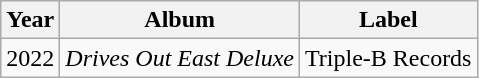<table class="wikitable">
<tr>
<th>Year</th>
<th>Album</th>
<th>Label</th>
</tr>
<tr>
<td>2022</td>
<td><em>Drives Out East Deluxe</em></td>
<td style="text-align:center;">Triple-B Records</td>
</tr>
</table>
